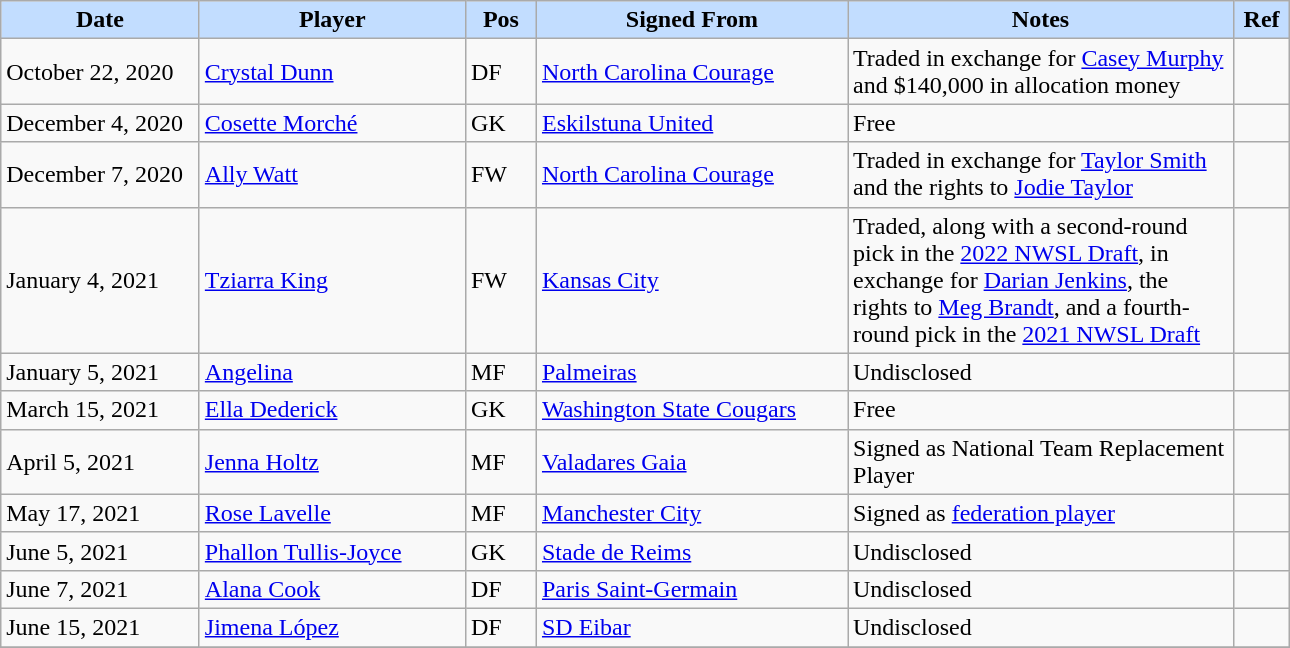<table class="wikitable" style="text-align:left;">
<tr>
<th style="background:#c2ddff; width:125px;">Date</th>
<th style="background:#c2ddff; width:170px;">Player</th>
<th style="background:#c2ddff; width:40px;">Pos</th>
<th style="background:#c2ddff; width:200px;">Signed From</th>
<th style="background:#c2ddff; width:250px;">Notes</th>
<th style="background:#c2ddff; width:30px;">Ref</th>
</tr>
<tr>
<td>October 22, 2020</td>
<td> <a href='#'>Crystal Dunn</a></td>
<td>DF</td>
<td> <a href='#'>North Carolina Courage</a></td>
<td>Traded in exchange for <a href='#'>Casey Murphy</a> and $140,000 in allocation money</td>
<td></td>
</tr>
<tr>
<td>December 4, 2020</td>
<td> <a href='#'>Cosette Morché</a></td>
<td>GK</td>
<td> <a href='#'>Eskilstuna United</a></td>
<td>Free</td>
<td></td>
</tr>
<tr>
<td>December 7, 2020</td>
<td> <a href='#'>Ally Watt</a></td>
<td>FW</td>
<td> <a href='#'>North Carolina Courage</a></td>
<td>Traded in exchange for <a href='#'>Taylor Smith</a> and the rights to <a href='#'>Jodie Taylor</a></td>
<td></td>
</tr>
<tr>
<td>January 4, 2021</td>
<td> <a href='#'>Tziarra King</a></td>
<td>FW</td>
<td> <a href='#'>Kansas City</a></td>
<td>Traded, along with a second-round pick in the <a href='#'>2022 NWSL Draft</a>, in exchange for <a href='#'>Darian Jenkins</a>, the rights to <a href='#'>Meg Brandt</a>, and a fourth-round pick in the <a href='#'>2021 NWSL Draft</a></td>
<td></td>
</tr>
<tr>
<td>January 5, 2021</td>
<td> <a href='#'>Angelina</a></td>
<td>MF</td>
<td> <a href='#'>Palmeiras</a></td>
<td>Undisclosed</td>
<td></td>
</tr>
<tr>
<td>March 15, 2021</td>
<td> <a href='#'>Ella Dederick</a></td>
<td>GK</td>
<td> <a href='#'>Washington State Cougars</a></td>
<td>Free</td>
<td></td>
</tr>
<tr>
<td>April 5, 2021</td>
<td> <a href='#'>Jenna Holtz</a></td>
<td>MF</td>
<td> <a href='#'>Valadares Gaia</a></td>
<td>Signed as National Team Replacement Player</td>
<td></td>
</tr>
<tr>
<td>May 17, 2021</td>
<td> <a href='#'>Rose Lavelle</a></td>
<td>MF</td>
<td> <a href='#'>Manchester City</a></td>
<td>Signed as <a href='#'>federation player</a></td>
<td></td>
</tr>
<tr>
<td>June 5, 2021</td>
<td> <a href='#'>Phallon Tullis-Joyce</a></td>
<td>GK</td>
<td> <a href='#'>Stade de Reims</a></td>
<td>Undisclosed</td>
<td></td>
</tr>
<tr>
<td>June 7, 2021</td>
<td> <a href='#'>Alana Cook</a></td>
<td>DF</td>
<td> <a href='#'>Paris Saint-Germain</a></td>
<td>Undisclosed</td>
<td></td>
</tr>
<tr>
<td>June 15, 2021</td>
<td> <a href='#'>Jimena López</a></td>
<td>DF</td>
<td> <a href='#'>SD Eibar</a></td>
<td>Undisclosed</td>
<td></td>
</tr>
<tr>
</tr>
</table>
